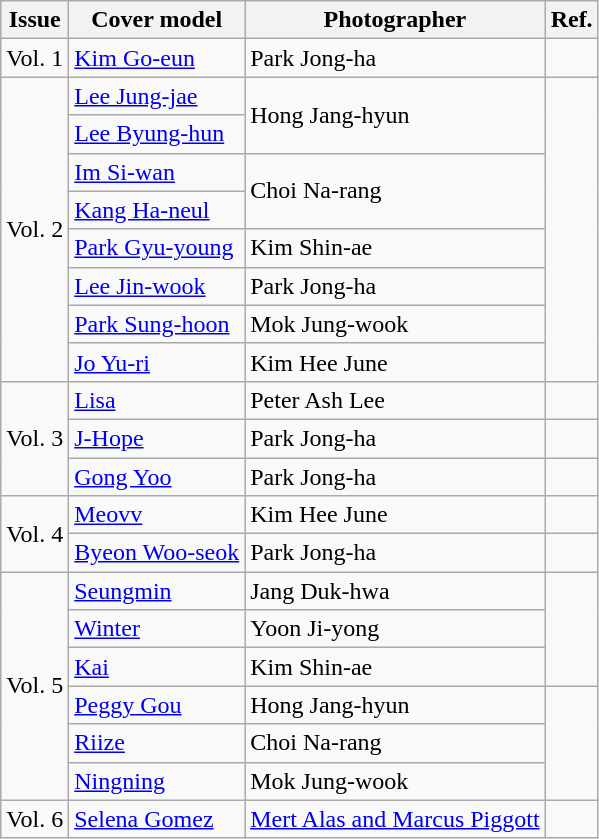<table class="sortable wikitable">
<tr>
<th>Issue</th>
<th>Cover model</th>
<th>Photographer</th>
<th>Ref.</th>
</tr>
<tr>
<td>Vol. 1</td>
<td><a href='#'>Kim Go-eun</a></td>
<td>Park Jong-ha</td>
<td></td>
</tr>
<tr>
<td rowspan="8">Vol. 2</td>
<td><a href='#'>Lee Jung-jae</a></td>
<td rowspan="2">Hong Jang-hyun</td>
<td rowspan="8"></td>
</tr>
<tr>
<td><a href='#'>Lee Byung-hun</a></td>
</tr>
<tr>
<td><a href='#'>Im Si-wan</a></td>
<td rowspan="2">Choi Na-rang</td>
</tr>
<tr>
<td><a href='#'>Kang Ha-neul</a></td>
</tr>
<tr>
<td><a href='#'>Park Gyu-young</a></td>
<td>Kim Shin-ae</td>
</tr>
<tr>
<td><a href='#'>Lee Jin-wook</a></td>
<td>Park Jong-ha</td>
</tr>
<tr>
<td><a href='#'>Park Sung-hoon</a></td>
<td>Mok Jung-wook</td>
</tr>
<tr>
<td><a href='#'>Jo Yu-ri</a></td>
<td>Kim Hee June</td>
</tr>
<tr>
<td rowspan="3">Vol. 3</td>
<td><a href='#'>Lisa</a></td>
<td>Peter Ash Lee</td>
<td></td>
</tr>
<tr>
<td><a href='#'>J-Hope</a></td>
<td>Park Jong-ha</td>
<td></td>
</tr>
<tr>
<td><a href='#'>Gong Yoo</a></td>
<td>Park Jong-ha</td>
<td></td>
</tr>
<tr>
<td rowspan="2">Vol. 4</td>
<td><a href='#'>Meovv</a></td>
<td>Kim Hee June</td>
<td></td>
</tr>
<tr>
<td><a href='#'>Byeon Woo-seok</a></td>
<td>Park Jong-ha</td>
<td></td>
</tr>
<tr>
<td rowspan="6">Vol. 5</td>
<td><a href='#'>Seungmin</a></td>
<td>Jang Duk-hwa</td>
<td rowspan="3"></td>
</tr>
<tr>
<td><a href='#'>Winter</a></td>
<td>Yoon Ji-yong</td>
</tr>
<tr>
<td><a href='#'>Kai</a></td>
<td>Kim Shin-ae</td>
</tr>
<tr>
<td><a href='#'>Peggy Gou</a></td>
<td>Hong Jang-hyun</td>
<td rowspan="3"></td>
</tr>
<tr>
<td><a href='#'>Riize</a></td>
<td>Choi Na-rang</td>
</tr>
<tr>
<td><a href='#'>Ningning</a></td>
<td>Mok Jung-wook</td>
</tr>
<tr>
<td>Vol. 6</td>
<td><a href='#'>Selena Gomez</a></td>
<td><a href='#'>Mert Alas and Marcus Piggott</a></td>
<td></td>
</tr>
</table>
